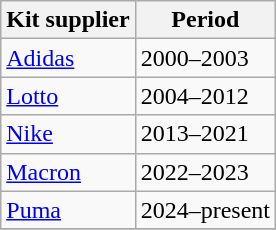<table class="wikitable" style="text-align:left;">
<tr>
<th>Kit supplier</th>
<th>Period</th>
</tr>
<tr>
<td align="Left"> <a href='#'>Adidas</a></td>
<td>2000–2003</td>
</tr>
<tr>
<td align="Left"> <a href='#'>Lotto</a></td>
<td>2004–2012</td>
</tr>
<tr>
<td align="left"> <a href='#'>Nike</a></td>
<td>2013–2021</td>
</tr>
<tr>
<td align="left"> <a href='#'>Macron</a></td>
<td>2022–2023</td>
</tr>
<tr>
<td align="left"> <a href='#'>Puma</a></td>
<td>2024–present</td>
</tr>
<tr>
</tr>
</table>
